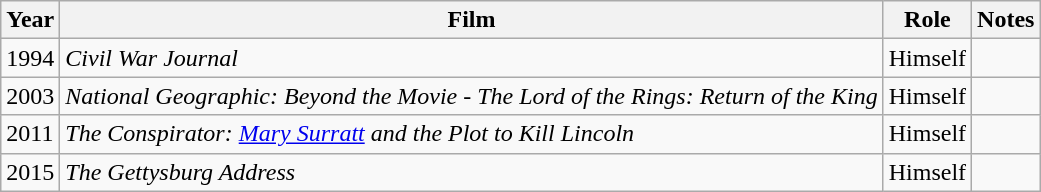<table class="wikitable sortable">
<tr>
<th>Year</th>
<th>Film</th>
<th>Role</th>
<th class="unsortable">Notes</th>
</tr>
<tr>
<td>1994</td>
<td><em>Civil War Journal</em></td>
<td>Himself</td>
<td></td>
</tr>
<tr>
<td>2003</td>
<td><em>National Geographic: Beyond the Movie - The Lord of the Rings: Return of the King</em></td>
<td>Himself</td>
<td></td>
</tr>
<tr>
<td>2011</td>
<td><em>The Conspirator: <a href='#'>Mary Surratt</a> and the Plot to Kill Lincoln</em></td>
<td>Himself</td>
<td></td>
</tr>
<tr>
<td>2015</td>
<td><em>The Gettysburg Address</em></td>
<td>Himself</td>
<td></td>
</tr>
</table>
